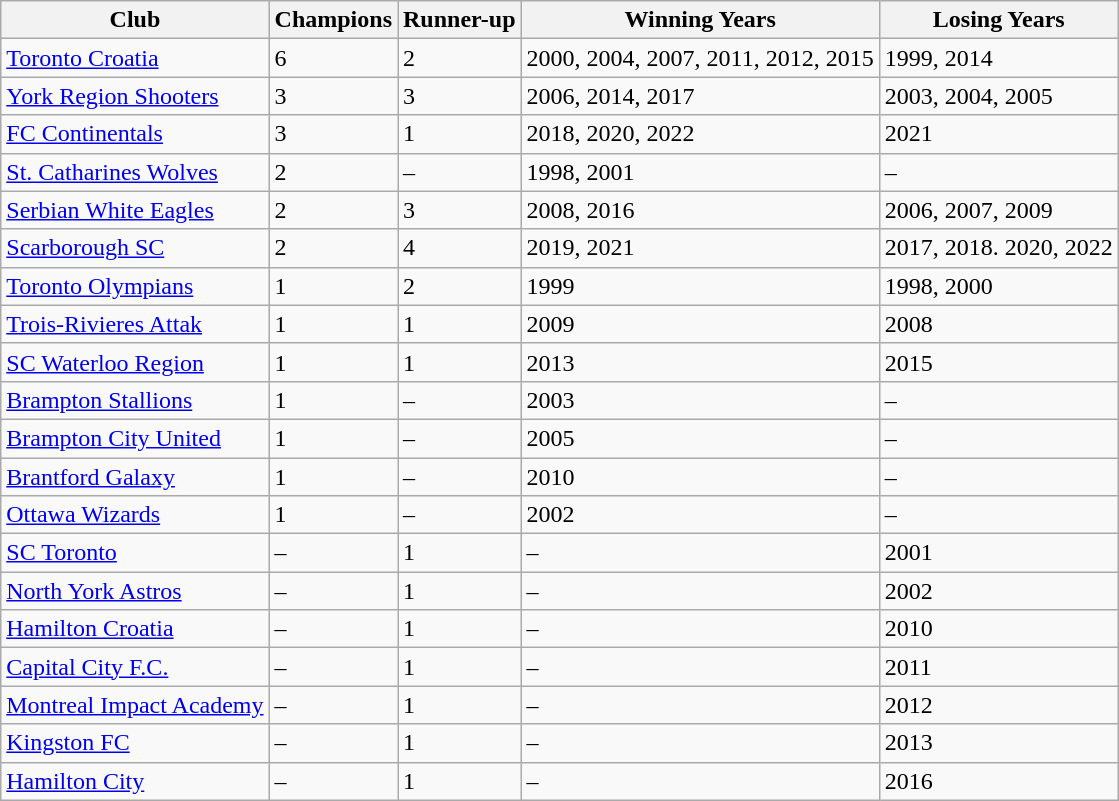<table class="sortable wikitable">
<tr>
<th>Club</th>
<th>Champions</th>
<th>Runner-up</th>
<th>Winning Years</th>
<th>Losing Years</th>
</tr>
<tr>
<td><a href='#'>Toronto Croatia</a></td>
<td>6</td>
<td>2</td>
<td>2000, 2004, 2007, 2011, 2012, 2015</td>
<td>1999, 2014</td>
</tr>
<tr>
<td><a href='#'>York Region Shooters</a></td>
<td>3</td>
<td>3</td>
<td>2006, 2014, 2017</td>
<td>2003, 2004, 2005</td>
</tr>
<tr>
<td><a href='#'>FC Continentals</a></td>
<td>3</td>
<td>1</td>
<td>2018, 2020, 2022</td>
<td>2021</td>
</tr>
<tr>
<td><a href='#'>St. Catharines Wolves</a></td>
<td>2</td>
<td>–</td>
<td>1998, 2001</td>
<td>–</td>
</tr>
<tr>
<td><a href='#'>Serbian White Eagles</a></td>
<td>2</td>
<td>3</td>
<td>2008, 2016</td>
<td>2006, 2007, 2009</td>
</tr>
<tr>
<td><a href='#'>Scarborough SC</a></td>
<td>2</td>
<td>4</td>
<td>2019, 2021</td>
<td>2017, 2018. 2020, 2022</td>
</tr>
<tr>
<td><a href='#'>Toronto Olympians</a></td>
<td>1</td>
<td>2</td>
<td>1999</td>
<td>1998, 2000</td>
</tr>
<tr>
<td><a href='#'>Trois-Rivieres Attak</a></td>
<td>1</td>
<td>1</td>
<td>2009</td>
<td>2008</td>
</tr>
<tr>
<td><a href='#'>SC Waterloo Region</a></td>
<td>1</td>
<td>1</td>
<td>2013</td>
<td>2015</td>
</tr>
<tr>
<td><a href='#'>Brampton Stallions</a></td>
<td>1</td>
<td>–</td>
<td>2003</td>
<td>–</td>
</tr>
<tr>
<td><a href='#'>Brampton City United</a></td>
<td>1</td>
<td>–</td>
<td>2005</td>
<td>–</td>
</tr>
<tr>
<td><a href='#'>Brantford Galaxy</a></td>
<td>1</td>
<td>–</td>
<td>2010</td>
<td>–</td>
</tr>
<tr>
<td><a href='#'>Ottawa Wizards</a></td>
<td>1</td>
<td>–</td>
<td>2002</td>
<td>–</td>
</tr>
<tr>
<td><a href='#'>SC Toronto</a></td>
<td>–</td>
<td>1</td>
<td>–</td>
<td>2001</td>
</tr>
<tr>
<td><a href='#'>North York Astros</a></td>
<td>–</td>
<td>1</td>
<td>–</td>
<td>2002</td>
</tr>
<tr>
<td><a href='#'>Hamilton Croatia</a></td>
<td>–</td>
<td>1</td>
<td>–</td>
<td>2010</td>
</tr>
<tr>
<td><a href='#'>Capital City F.C.</a></td>
<td>–</td>
<td>1</td>
<td>–</td>
<td>2011</td>
</tr>
<tr>
<td><a href='#'>Montreal Impact Academy</a></td>
<td>–</td>
<td>1</td>
<td>–</td>
<td>2012</td>
</tr>
<tr>
<td><a href='#'>Kingston FC</a></td>
<td>–</td>
<td>1</td>
<td>–</td>
<td>2013</td>
</tr>
<tr>
<td><a href='#'>Hamilton City</a></td>
<td>–</td>
<td>1</td>
<td>–</td>
<td>2016</td>
</tr>
</table>
